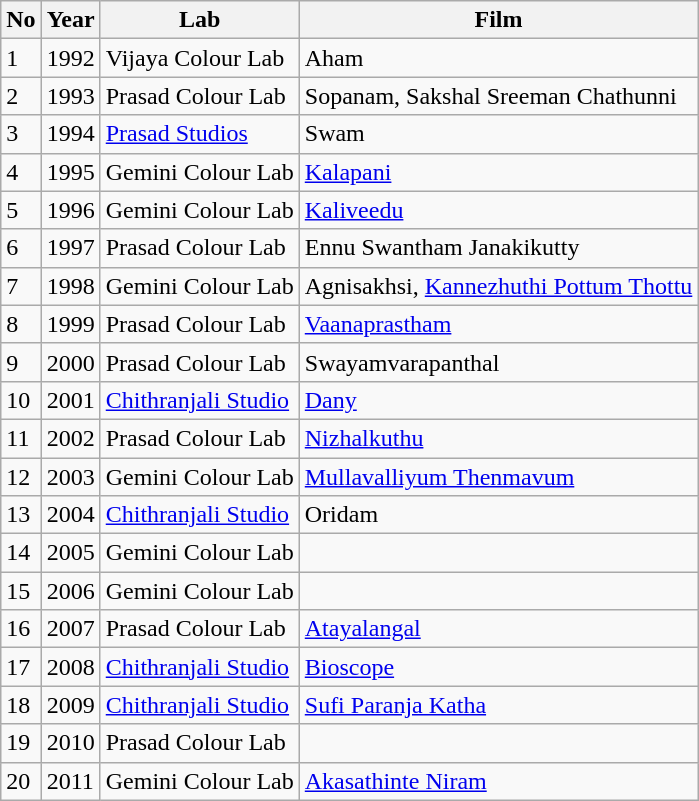<table class="wikitable sortable">
<tr>
<th>No</th>
<th>Year</th>
<th>Lab</th>
<th>Film</th>
</tr>
<tr>
<td>1</td>
<td>1992</td>
<td>Vijaya Colour Lab</td>
<td>Aham</td>
</tr>
<tr>
<td>2</td>
<td>1993</td>
<td>Prasad Colour Lab</td>
<td>Sopanam, Sakshal Sreeman Chathunni</td>
</tr>
<tr>
<td>3</td>
<td>1994</td>
<td><a href='#'>Prasad Studios</a></td>
<td>Swam</td>
</tr>
<tr>
<td>4</td>
<td>1995</td>
<td>Gemini Colour Lab</td>
<td><a href='#'>Kalapani</a></td>
</tr>
<tr>
<td>5</td>
<td>1996</td>
<td>Gemini Colour Lab</td>
<td><a href='#'>Kaliveedu</a></td>
</tr>
<tr>
<td>6</td>
<td>1997</td>
<td>Prasad Colour Lab</td>
<td>Ennu Swantham Janakikutty</td>
</tr>
<tr>
<td>7</td>
<td>1998</td>
<td>Gemini Colour Lab</td>
<td>Agnisakhsi, <a href='#'>Kannezhuthi Pottum Thottu</a></td>
</tr>
<tr>
<td>8</td>
<td>1999</td>
<td>Prasad Colour Lab</td>
<td><a href='#'>Vaanaprastham</a></td>
</tr>
<tr>
<td>9</td>
<td>2000</td>
<td>Prasad Colour Lab</td>
<td>Swayamvarapanthal</td>
</tr>
<tr>
<td>10</td>
<td>2001</td>
<td><a href='#'>Chithranjali Studio</a></td>
<td><a href='#'>Dany</a></td>
</tr>
<tr>
<td>11</td>
<td>2002</td>
<td>Prasad Colour Lab</td>
<td><a href='#'>Nizhalkuthu</a></td>
</tr>
<tr>
<td>12</td>
<td>2003</td>
<td>Gemini Colour Lab</td>
<td><a href='#'>Mullavalliyum Thenmavum</a></td>
</tr>
<tr>
<td>13</td>
<td>2004</td>
<td><a href='#'>Chithranjali Studio</a></td>
<td>Oridam</td>
</tr>
<tr>
<td>14</td>
<td>2005</td>
<td>Gemini Colour Lab</td>
<td></td>
</tr>
<tr>
<td>15</td>
<td>2006</td>
<td>Gemini Colour Lab</td>
<td></td>
</tr>
<tr>
<td>16</td>
<td>2007</td>
<td>Prasad Colour Lab</td>
<td><a href='#'>Atayalangal</a></td>
</tr>
<tr>
<td>17</td>
<td>2008</td>
<td><a href='#'>Chithranjali Studio</a></td>
<td><a href='#'>Bioscope</a></td>
</tr>
<tr>
<td>18</td>
<td>2009</td>
<td><a href='#'>Chithranjali Studio</a></td>
<td><a href='#'>Sufi Paranja Katha</a></td>
</tr>
<tr>
<td>19</td>
<td>2010</td>
<td>Prasad Colour Lab</td>
<td></td>
</tr>
<tr>
<td>20</td>
<td>2011</td>
<td>Gemini Colour Lab</td>
<td><a href='#'>Akasathinte Niram</a></td>
</tr>
</table>
